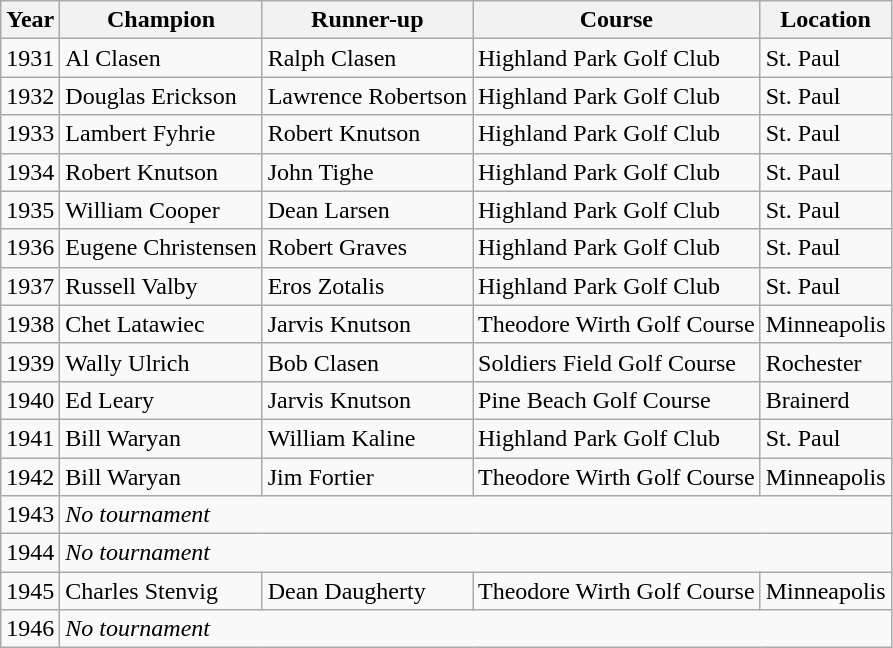<table class="wikitable">
<tr>
<th>Year</th>
<th>Champion</th>
<th>Runner-up</th>
<th>Course</th>
<th>Location</th>
</tr>
<tr>
<td>1931</td>
<td>Al Clasen</td>
<td>Ralph Clasen</td>
<td>Highland Park Golf Club</td>
<td>St. Paul</td>
</tr>
<tr>
<td>1932</td>
<td>Douglas Erickson</td>
<td>Lawrence Robertson</td>
<td>Highland Park Golf Club</td>
<td>St. Paul</td>
</tr>
<tr>
<td>1933</td>
<td>Lambert Fyhrie</td>
<td>Robert Knutson</td>
<td>Highland Park Golf Club</td>
<td>St. Paul</td>
</tr>
<tr>
<td>1934</td>
<td>Robert Knutson</td>
<td>John Tighe</td>
<td>Highland Park Golf Club</td>
<td>St. Paul</td>
</tr>
<tr>
<td>1935</td>
<td>William Cooper</td>
<td>Dean Larsen</td>
<td>Highland Park Golf Club</td>
<td>St. Paul</td>
</tr>
<tr>
<td>1936</td>
<td>Eugene Christensen</td>
<td>Robert Graves</td>
<td>Highland Park Golf Club</td>
<td>St. Paul</td>
</tr>
<tr>
<td>1937</td>
<td>Russell Valby</td>
<td>Eros Zotalis</td>
<td>Highland Park Golf Club</td>
<td>St. Paul</td>
</tr>
<tr>
<td>1938</td>
<td>Chet Latawiec</td>
<td>Jarvis Knutson</td>
<td>Theodore Wirth Golf Course</td>
<td>Minneapolis</td>
</tr>
<tr>
<td>1939</td>
<td>Wally Ulrich</td>
<td>Bob Clasen</td>
<td>Soldiers Field Golf Course</td>
<td>Rochester</td>
</tr>
<tr>
<td>1940</td>
<td>Ed Leary</td>
<td>Jarvis Knutson</td>
<td>Pine Beach Golf Course</td>
<td>Brainerd</td>
</tr>
<tr>
<td>1941</td>
<td>Bill Waryan</td>
<td>William Kaline</td>
<td>Highland Park Golf Club</td>
<td>St. Paul</td>
</tr>
<tr>
<td>1942</td>
<td>Bill Waryan</td>
<td>Jim Fortier</td>
<td>Theodore Wirth Golf Course</td>
<td>Minneapolis</td>
</tr>
<tr>
<td>1943</td>
<td colspan=4><em>No tournament</em></td>
</tr>
<tr>
<td>1944</td>
<td colspan=4><em>No tournament</em></td>
</tr>
<tr>
<td>1945</td>
<td>Charles Stenvig</td>
<td>Dean Daugherty</td>
<td>Theodore Wirth Golf Course</td>
<td>Minneapolis</td>
</tr>
<tr>
<td>1946</td>
<td colspan=4><em>No tournament</em></td>
</tr>
</table>
